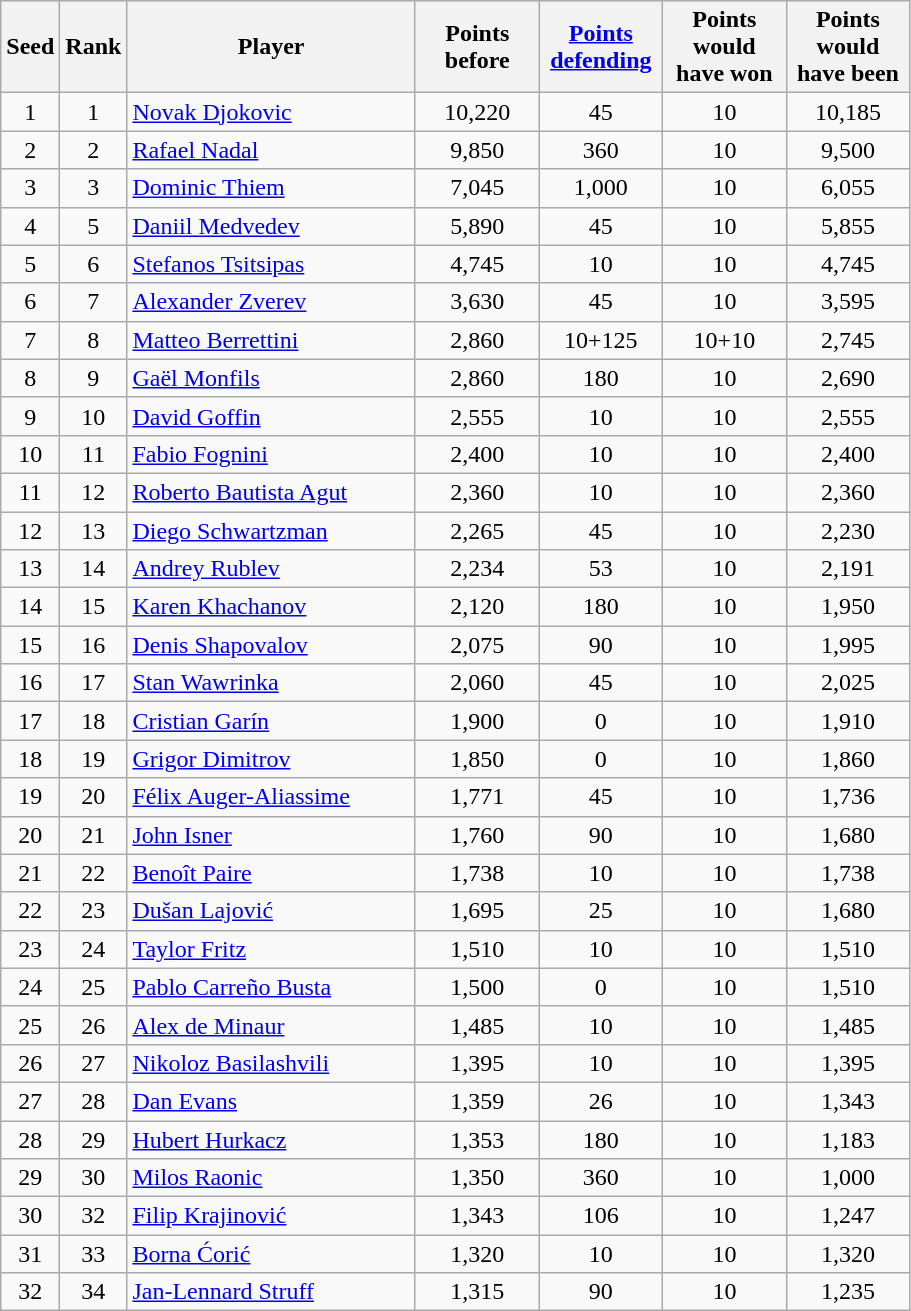<table class="wikitable sortable">
<tr>
<th style="width:30px;">Seed</th>
<th style="width:30px;">Rank</th>
<th style="width:185px;">Player</th>
<th style="width:75px;">Points before</th>
<th style="width:75px;"><a href='#'>Points defending</a></th>
<th style="width:75px;">Points would have won</th>
<th style="width:75px;">Points would have been</th>
</tr>
<tr>
<td style="text-align:center;">1</td>
<td style="text-align:center;">1</td>
<td> <a href='#'>Novak Djokovic</a></td>
<td style="text-align:center;">10,220</td>
<td style="text-align:center;">45</td>
<td style="text-align:center;">10</td>
<td style="text-align:center;">10,185</td>
</tr>
<tr>
<td style="text-align:center;">2</td>
<td style="text-align:center;">2</td>
<td> <a href='#'>Rafael Nadal</a></td>
<td style="text-align:center;">9,850</td>
<td style="text-align:center;">360</td>
<td style="text-align:center;">10</td>
<td style="text-align:center;">9,500</td>
</tr>
<tr>
<td style="text-align:center;">3</td>
<td style="text-align:center;">3</td>
<td> <a href='#'>Dominic Thiem</a></td>
<td style="text-align:center;">7,045</td>
<td style="text-align:center;">1,000</td>
<td style="text-align:center;">10</td>
<td style="text-align:center;">6,055</td>
</tr>
<tr>
<td style="text-align:center;">4</td>
<td style="text-align:center;">5</td>
<td> <a href='#'>Daniil Medvedev</a></td>
<td style="text-align:center;">5,890</td>
<td style="text-align:center;">45</td>
<td style="text-align:center;">10</td>
<td style="text-align:center;">5,855</td>
</tr>
<tr>
<td style="text-align:center;">5</td>
<td style="text-align:center;">6</td>
<td> <a href='#'>Stefanos Tsitsipas</a></td>
<td style="text-align:center;">4,745</td>
<td style="text-align:center;">10</td>
<td style="text-align:center;">10</td>
<td style="text-align:center;">4,745</td>
</tr>
<tr>
<td style="text-align:center;">6</td>
<td style="text-align:center;">7</td>
<td> <a href='#'>Alexander Zverev</a></td>
<td style="text-align:center;">3,630</td>
<td style="text-align:center;">45</td>
<td style="text-align:center;">10</td>
<td style="text-align:center;">3,595</td>
</tr>
<tr>
<td style="text-align:center;">7</td>
<td style="text-align:center;">8</td>
<td> <a href='#'>Matteo Berrettini</a></td>
<td style="text-align:center;">2,860</td>
<td style="text-align:center;">10+125</td>
<td style="text-align:center;">10+10</td>
<td style="text-align:center;">2,745</td>
</tr>
<tr>
<td style="text-align:center;">8</td>
<td style="text-align:center;">9</td>
<td> <a href='#'>Gaël Monfils</a></td>
<td style="text-align:center;">2,860</td>
<td style="text-align:center;">180</td>
<td style="text-align:center;">10</td>
<td style="text-align:center;">2,690</td>
</tr>
<tr>
<td style="text-align:center;">9</td>
<td style="text-align:center;">10</td>
<td> <a href='#'>David Goffin</a></td>
<td style="text-align:center;">2,555</td>
<td style="text-align:center;">10</td>
<td style="text-align:center;">10</td>
<td style="text-align:center;">2,555</td>
</tr>
<tr>
<td style="text-align:center;">10</td>
<td style="text-align:center;">11</td>
<td> <a href='#'>Fabio Fognini</a></td>
<td style="text-align:center;">2,400</td>
<td style="text-align:center;">10</td>
<td style="text-align:center;">10</td>
<td style="text-align:center;">2,400</td>
</tr>
<tr>
<td style="text-align:center;">11</td>
<td style="text-align:center;">12</td>
<td> <a href='#'>Roberto Bautista Agut</a></td>
<td style="text-align:center;">2,360</td>
<td style="text-align:center;">10</td>
<td style="text-align:center;">10</td>
<td style="text-align:center;">2,360</td>
</tr>
<tr>
<td style="text-align:center;">12</td>
<td style="text-align:center;">13</td>
<td> <a href='#'>Diego Schwartzman</a></td>
<td style="text-align:center;">2,265</td>
<td style="text-align:center;">45</td>
<td style="text-align:center;">10</td>
<td style="text-align:center;">2,230</td>
</tr>
<tr>
<td style="text-align:center;">13</td>
<td style="text-align:center;">14</td>
<td> <a href='#'>Andrey Rublev</a></td>
<td style="text-align:center;">2,234</td>
<td style="text-align:center;">53</td>
<td style="text-align:center;">10</td>
<td style="text-align:center;">2,191</td>
</tr>
<tr>
<td style="text-align:center;">14</td>
<td style="text-align:center;">15</td>
<td> <a href='#'>Karen Khachanov</a></td>
<td style="text-align:center;">2,120</td>
<td style="text-align:center;">180</td>
<td style="text-align:center;">10</td>
<td style="text-align:center;">1,950</td>
</tr>
<tr>
<td style="text-align:center;">15</td>
<td style="text-align:center;">16</td>
<td> <a href='#'>Denis Shapovalov</a></td>
<td style="text-align:center;">2,075</td>
<td style="text-align:center;">90</td>
<td style="text-align:center;">10</td>
<td style="text-align:center;">1,995</td>
</tr>
<tr>
<td style="text-align:center;">16</td>
<td style="text-align:center;">17</td>
<td> <a href='#'>Stan Wawrinka</a></td>
<td style="text-align:center;">2,060</td>
<td style="text-align:center;">45</td>
<td style="text-align:center;">10</td>
<td style="text-align:center;">2,025</td>
</tr>
<tr>
<td style="text-align:center;">17</td>
<td style="text-align:center;">18</td>
<td> <a href='#'>Cristian Garín</a></td>
<td style="text-align:center;">1,900</td>
<td style="text-align:center;">0</td>
<td style="text-align:center;">10</td>
<td style="text-align:center;">1,910</td>
</tr>
<tr>
<td style="text-align:center;">18</td>
<td style="text-align:center;">19</td>
<td> <a href='#'>Grigor Dimitrov</a></td>
<td style="text-align:center;">1,850</td>
<td style="text-align:center;">0</td>
<td style="text-align:center;">10</td>
<td style="text-align:center;">1,860</td>
</tr>
<tr>
<td style="text-align:center;">19</td>
<td style="text-align:center;">20</td>
<td> <a href='#'>Félix Auger-Aliassime</a></td>
<td style="text-align:center;">1,771</td>
<td style="text-align:center;">45</td>
<td style="text-align:center;">10</td>
<td style="text-align:center;">1,736</td>
</tr>
<tr>
<td style="text-align:center;">20</td>
<td style="text-align:center;">21</td>
<td> <a href='#'>John Isner</a></td>
<td style="text-align:center;">1,760</td>
<td style="text-align:center;">90</td>
<td style="text-align:center;">10</td>
<td style="text-align:center;">1,680</td>
</tr>
<tr>
<td style="text-align:center;">21</td>
<td style="text-align:center;">22</td>
<td> <a href='#'>Benoît Paire</a></td>
<td style="text-align:center;">1,738</td>
<td style="text-align:center;">10</td>
<td style="text-align:center;">10</td>
<td style="text-align:center;">1,738</td>
</tr>
<tr>
<td style="text-align:center;">22</td>
<td style="text-align:center;">23</td>
<td> <a href='#'>Dušan Lajović</a></td>
<td style="text-align:center;">1,695</td>
<td style="text-align:center;">25</td>
<td style="text-align:center;">10</td>
<td style="text-align:center;">1,680</td>
</tr>
<tr>
<td style="text-align:center;">23</td>
<td style="text-align:center;">24</td>
<td> <a href='#'>Taylor Fritz</a></td>
<td style="text-align:center;">1,510</td>
<td style="text-align:center;">10</td>
<td style="text-align:center;">10</td>
<td style="text-align:center;">1,510</td>
</tr>
<tr>
<td style="text-align:center;">24</td>
<td style="text-align:center;">25</td>
<td> <a href='#'>Pablo Carreño Busta</a></td>
<td style="text-align:center;">1,500</td>
<td style="text-align:center;">0</td>
<td style="text-align:center;">10</td>
<td style="text-align:center;">1,510</td>
</tr>
<tr>
<td style="text-align:center;">25</td>
<td style="text-align:center;">26</td>
<td> <a href='#'>Alex de Minaur</a></td>
<td style="text-align:center;">1,485</td>
<td style="text-align:center;">10</td>
<td style="text-align:center;">10</td>
<td style="text-align:center;">1,485</td>
</tr>
<tr>
<td style="text-align:center;">26</td>
<td style="text-align:center;">27</td>
<td> <a href='#'>Nikoloz Basilashvili</a></td>
<td style="text-align:center;">1,395</td>
<td style="text-align:center;">10</td>
<td style="text-align:center;">10</td>
<td style="text-align:center;">1,395</td>
</tr>
<tr>
<td style="text-align:center;">27</td>
<td style="text-align:center;">28</td>
<td> <a href='#'>Dan Evans</a></td>
<td style="text-align:center;">1,359</td>
<td style="text-align:center;">26</td>
<td style="text-align:center;">10</td>
<td style="text-align:center;">1,343</td>
</tr>
<tr>
<td style="text-align:center;">28</td>
<td style="text-align:center;">29</td>
<td> <a href='#'>Hubert Hurkacz</a></td>
<td style="text-align:center;">1,353</td>
<td style="text-align:center;">180</td>
<td style="text-align:center;">10</td>
<td style="text-align:center;">1,183</td>
</tr>
<tr>
<td style="text-align:center;">29</td>
<td style="text-align:center;">30</td>
<td> <a href='#'>Milos Raonic</a></td>
<td style="text-align:center;">1,350</td>
<td style="text-align:center;">360</td>
<td style="text-align:center;">10</td>
<td style="text-align:center;">1,000</td>
</tr>
<tr>
<td style="text-align:center;">30</td>
<td style="text-align:center;">32</td>
<td> <a href='#'>Filip Krajinović</a></td>
<td style="text-align:center;">1,343</td>
<td style="text-align:center;">106</td>
<td style="text-align:center;">10</td>
<td style="text-align:center;">1,247</td>
</tr>
<tr>
<td style="text-align:center;">31</td>
<td style="text-align:center;">33</td>
<td> <a href='#'>Borna Ćorić</a></td>
<td style="text-align:center;">1,320</td>
<td style="text-align:center;">10</td>
<td style="text-align:center;">10</td>
<td style="text-align:center;">1,320</td>
</tr>
<tr>
<td style="text-align:center;">32</td>
<td style="text-align:center;">34</td>
<td> <a href='#'>Jan-Lennard Struff</a></td>
<td style="text-align:center;">1,315</td>
<td style="text-align:center;">90</td>
<td style="text-align:center;">10</td>
<td style="text-align:center;">1,235</td>
</tr>
</table>
